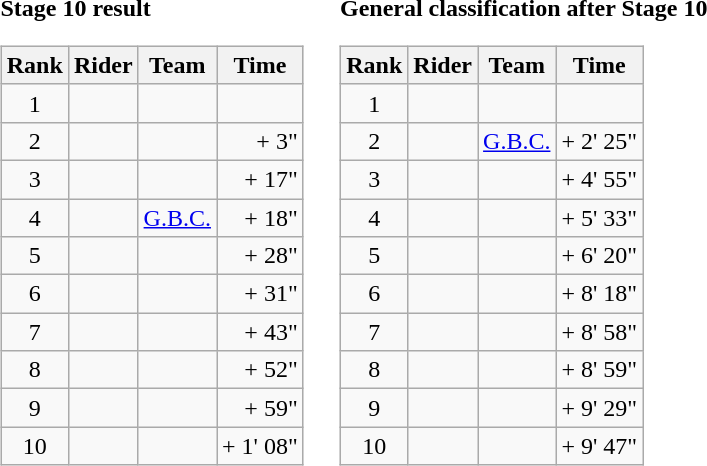<table>
<tr>
<td><strong>Stage 10 result</strong><br><table class="wikitable">
<tr>
<th scope="col">Rank</th>
<th scope="col">Rider</th>
<th scope="col">Team</th>
<th scope="col">Time</th>
</tr>
<tr>
<td style="text-align:center;">1</td>
<td></td>
<td></td>
<td style="text-align:right;"></td>
</tr>
<tr>
<td style="text-align:center;">2</td>
<td></td>
<td></td>
<td style="text-align:right;">+ 3"</td>
</tr>
<tr>
<td style="text-align:center;">3</td>
<td></td>
<td></td>
<td style="text-align:right;">+ 17"</td>
</tr>
<tr>
<td style="text-align:center;">4</td>
<td></td>
<td><a href='#'>G.B.C.</a></td>
<td style="text-align:right;">+ 18"</td>
</tr>
<tr>
<td style="text-align:center;">5</td>
<td></td>
<td></td>
<td style="text-align:right;">+ 28"</td>
</tr>
<tr>
<td style="text-align:center;">6</td>
<td></td>
<td></td>
<td style="text-align:right;">+ 31"</td>
</tr>
<tr>
<td style="text-align:center;">7</td>
<td></td>
<td></td>
<td style="text-align:right;">+ 43"</td>
</tr>
<tr>
<td style="text-align:center;">8</td>
<td></td>
<td></td>
<td style="text-align:right;">+ 52"</td>
</tr>
<tr>
<td style="text-align:center;">9</td>
<td></td>
<td></td>
<td style="text-align:right;">+ 59"</td>
</tr>
<tr>
<td style="text-align:center;">10</td>
<td></td>
<td></td>
<td style="text-align:right;">+ 1' 08"</td>
</tr>
</table>
</td>
<td></td>
<td><strong>General classification after Stage 10</strong><br><table class="wikitable">
<tr>
<th scope="col">Rank</th>
<th scope="col">Rider</th>
<th scope="col">Team</th>
<th scope="col">Time</th>
</tr>
<tr>
<td style="text-align:center;">1</td>
<td></td>
<td></td>
<td style="text-align:right;"></td>
</tr>
<tr>
<td style="text-align:center;">2</td>
<td></td>
<td><a href='#'>G.B.C.</a></td>
<td style="text-align:right;">+ 2' 25"</td>
</tr>
<tr>
<td style="text-align:center;">3</td>
<td></td>
<td></td>
<td style="text-align:right;">+ 4' 55"</td>
</tr>
<tr>
<td style="text-align:center;">4</td>
<td></td>
<td></td>
<td style="text-align:right;">+ 5' 33"</td>
</tr>
<tr>
<td style="text-align:center;">5</td>
<td></td>
<td></td>
<td style="text-align:right;">+ 6' 20"</td>
</tr>
<tr>
<td style="text-align:center;">6</td>
<td></td>
<td></td>
<td style="text-align:right;">+ 8' 18"</td>
</tr>
<tr>
<td style="text-align:center;">7</td>
<td></td>
<td></td>
<td style="text-align:right;">+ 8' 58"</td>
</tr>
<tr>
<td style="text-align:center;">8</td>
<td></td>
<td></td>
<td style="text-align:right;">+ 8' 59"</td>
</tr>
<tr>
<td style="text-align:center;">9</td>
<td></td>
<td></td>
<td style="text-align:right;">+ 9' 29"</td>
</tr>
<tr>
<td style="text-align:center;">10</td>
<td></td>
<td></td>
<td style="text-align:right;">+ 9' 47"</td>
</tr>
</table>
</td>
</tr>
</table>
